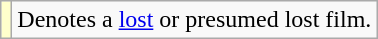<table class="wikitable">
<tr>
<td style="background:#ffc;"></td>
<td>Denotes a <a href='#'>lost</a> or presumed lost film.</td>
</tr>
</table>
